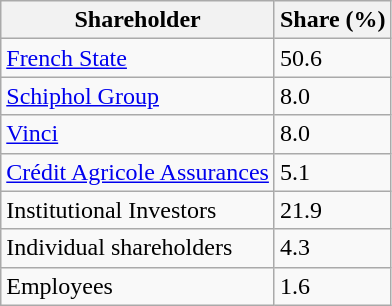<table class="wikitable">
<tr>
<th>Shareholder</th>
<th>Share (%)</th>
</tr>
<tr>
<td><a href='#'>French State</a></td>
<td>50.6</td>
</tr>
<tr>
<td><a href='#'>Schiphol Group</a></td>
<td>8.0</td>
</tr>
<tr>
<td><a href='#'>Vinci</a></td>
<td>8.0</td>
</tr>
<tr>
<td><a href='#'>Crédit Agricole Assurances</a></td>
<td>5.1</td>
</tr>
<tr>
<td>Institutional Investors</td>
<td>21.9</td>
</tr>
<tr>
<td>Individual shareholders</td>
<td>4.3</td>
</tr>
<tr>
<td>Employees</td>
<td>1.6</td>
</tr>
</table>
